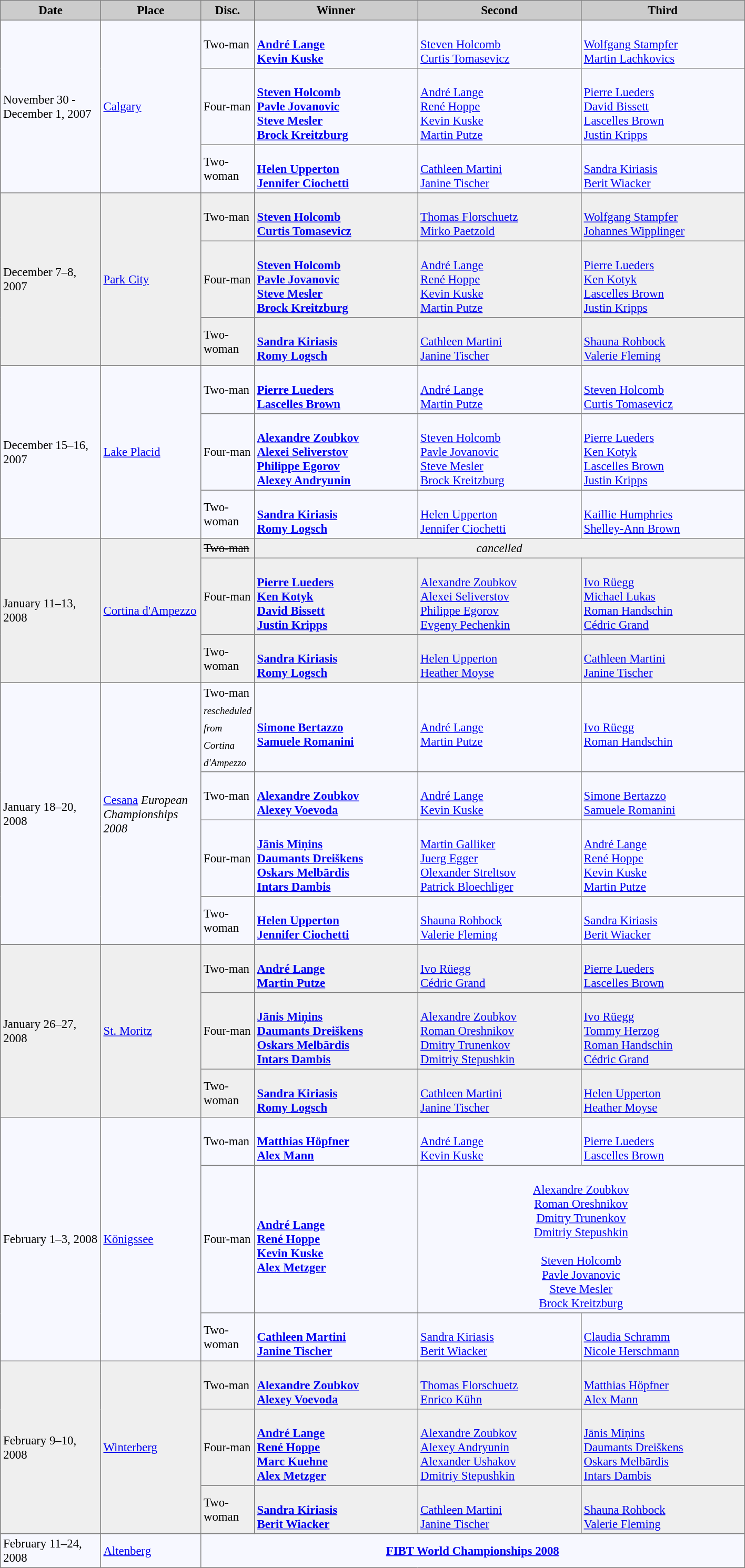<table bgcolor="#f7f8ff" cellpadding="3" cellspacing="0" border="1" style="font-size: 95%; border: gray solid 1px; border-collapse: collapse;">
<tr bgcolor="#CCCCCC">
<td align="center" width="120"><strong>Date</strong></td>
<td align="center" width="120"><strong>Place</strong></td>
<td align="center" width="50"><strong>Disc.</strong></td>
<td align="center" width="200"><strong>Winner</strong></td>
<td align="center" width="200"><strong>Second</strong></td>
<td align="center" width="200"><strong>Third</strong></td>
</tr>
<tr align="left">
<td rowspan="3">November 30 - December 1, 2007</td>
<td rowspan="3"> <a href='#'>Calgary</a></td>
<td>Two-man</td>
<td><strong></strong><br><strong><a href='#'>André Lange</a></strong><br> <strong><a href='#'>Kevin Kuske</a></strong></td>
<td> <br><a href='#'>Steven Holcomb</a><br><a href='#'>Curtis Tomasevicz</a></td>
<td><br><a href='#'>Wolfgang Stampfer</a><br> <a href='#'>Martin Lachkovics</a></td>
</tr>
<tr align="left">
<td>Four-man</td>
<td><strong></strong> <br><strong><a href='#'>Steven Holcomb</a></strong><br><strong><a href='#'>Pavle Jovanovic</a></strong><br><strong><a href='#'>Steve Mesler</a></strong><br><strong><a href='#'>Brock Kreitzburg</a></strong></td>
<td><br><a href='#'>André Lange</a><br><a href='#'>René Hoppe</a><br><a href='#'>Kevin Kuske</a><br><a href='#'>Martin Putze</a></td>
<td><br><a href='#'>Pierre Lueders</a><br><a href='#'>David Bissett</a><br><a href='#'>Lascelles Brown</a><br><a href='#'>Justin Kripps</a></td>
</tr>
<tr align="left">
<td>Two-woman</td>
<td><strong></strong><br><strong><a href='#'>Helen Upperton</a></strong><br><strong><a href='#'>Jennifer Ciochetti</a></strong></td>
<td><br><a href='#'>Cathleen Martini</a><br><a href='#'>Janine Tischer</a></td>
<td><br><a href='#'>Sandra Kiriasis</a><br><a href='#'>Berit Wiacker</a></td>
</tr>
<tr align="left" bgcolor="#EFEFEF">
<td rowspan="3">December 7–8, 2007</td>
<td rowspan="3"> <a href='#'>Park City</a></td>
<td>Two-man</td>
<td><strong> <br><a href='#'>Steven Holcomb</a><br><a href='#'>Curtis Tomasevicz</a></strong></td>
<td><br><a href='#'>Thomas Florschuetz</a> <br> <a href='#'>Mirko Paetzold</a></td>
<td><br><a href='#'>Wolfgang Stampfer</a><br> <a href='#'>Johannes Wipplinger</a></td>
</tr>
<tr align="left" bgcolor="#EFEFEF">
<td>Four-man</td>
<td><strong></strong> <br><strong><a href='#'>Steven Holcomb</a></strong><br><strong><a href='#'>Pavle Jovanovic</a></strong><br><strong><a href='#'>Steve Mesler</a></strong><br><strong><a href='#'>Brock Kreitzburg</a></strong></td>
<td><br><a href='#'>André Lange</a><br><a href='#'>René Hoppe</a><br><a href='#'>Kevin Kuske</a><br><a href='#'>Martin Putze</a></td>
<td><br>  <a href='#'>Pierre Lueders</a><br><a href='#'>Ken Kotyk</a><br><a href='#'>Lascelles Brown</a><br><a href='#'>Justin Kripps</a></td>
</tr>
<tr align="left"  bgcolor="#EFEFEF">
<td>Two-woman</td>
<td><strong><br><a href='#'>Sandra Kiriasis</a><br><a href='#'>Romy Logsch</a></strong></td>
<td><br><a href='#'>Cathleen Martini</a><br><a href='#'>Janine Tischer</a></td>
<td><br> <a href='#'>Shauna Rohbock</a> <br> <a href='#'>Valerie Fleming</a></td>
</tr>
<tr align="left">
<td rowspan="3">December 15–16, 2007</td>
<td rowspan="3"> <a href='#'>Lake Placid</a></td>
<td>Two-man</td>
<td><strong><br>  <a href='#'>Pierre Lueders</a><br><a href='#'>Lascelles Brown</a></strong></td>
<td><br><a href='#'>André Lange</a><br><a href='#'>Martin Putze</a></td>
<td> <br><a href='#'>Steven Holcomb</a><br><a href='#'>Curtis Tomasevicz</a></td>
</tr>
<tr align="left">
<td>Four-man</td>
<td><strong></strong><br> <strong><a href='#'>Alexandre Zoubkov</a></strong> <br><strong><a href='#'>Alexei Seliverstov</a></strong><br><strong><a href='#'>Philippe Egorov</a></strong><br><strong><a href='#'>Alexey Andryunin</a></strong></td>
<td>  <br> <a href='#'>Steven Holcomb</a> <br> <a href='#'>Pavle Jovanovic</a> <br> <a href='#'>Steve Mesler</a> <br> <a href='#'>Brock Kreitzburg</a></td>
<td><br>  <a href='#'>Pierre Lueders</a><br><a href='#'>Ken Kotyk</a><br><a href='#'>Lascelles Brown</a><br><a href='#'>Justin Kripps</a></td>
</tr>
<tr align="left">
<td>Two-woman</td>
<td><strong><br><a href='#'>Sandra Kiriasis</a><br><a href='#'>Romy Logsch</a></strong></td>
<td> <br> <a href='#'>Helen Upperton</a> <br> <a href='#'>Jennifer Ciochetti</a></td>
<td><br> <a href='#'>Kaillie Humphries</a><br><a href='#'>Shelley-Ann Brown</a></td>
</tr>
<tr align="left" bgcolor="#EFEFEF">
<td rowspan="3">January 11–13, 2008</td>
<td rowspan="3"> <a href='#'>Cortina d'Ampezzo</a></td>
<td><s>Two-man</s></td>
<td colspan="3"  align="center"><em>cancelled</em></td>
</tr>
<tr align="left"  bgcolor="#EFEFEF">
<td>Four-man</td>
<td><strong></strong><br>  <strong><a href='#'>Pierre Lueders</a></strong><br><strong><a href='#'>Ken Kotyk</a></strong><br><strong><a href='#'>David Bissett</a></strong><br><strong><a href='#'>Justin Kripps</a></strong></td>
<td> <br>  <a href='#'>Alexandre Zoubkov</a>   <br> <a href='#'>Alexei Seliverstov</a> <br> <a href='#'>Philippe Egorov</a> <br> <a href='#'>Evgeny Pechenkin</a></td>
<td><br>  <a href='#'>Ivo Rüegg</a>   <br> <a href='#'>Michael Lukas</a> <br> <a href='#'>Roman Handschin</a> <br> <a href='#'>Cédric Grand</a></td>
</tr>
<tr align="left"  bgcolor="#EFEFEF">
<td>Two-woman</td>
<td><strong><br><a href='#'>Sandra Kiriasis</a><br><a href='#'>Romy Logsch</a></strong></td>
<td> <br> <a href='#'>Helen Upperton</a> <br> <a href='#'>Heather Moyse</a></td>
<td><br><a href='#'>Cathleen Martini</a><br><a href='#'>Janine Tischer</a></td>
</tr>
<tr align="left">
<td rowspan="4">January 18–20, 2008</td>
<td rowspan="4"> <a href='#'>Cesana</a> <em> European Championships 2008 </em></td>
<td>Two-man <sub><em> rescheduled from Cortina d'Ampezzo</em></sub></td>
<td><strong></strong><br> <strong><a href='#'>Simone Bertazzo</a></strong><br><strong><a href='#'>Samuele Romanini</a></strong></td>
<td><br><a href='#'>André Lange</a><br><a href='#'>Martin Putze</a></td>
<td><br>  <a href='#'>Ivo Rüegg</a><br> <a href='#'>Roman Handschin</a></td>
</tr>
<tr align="left">
<td>Two-man</td>
<td><strong></strong><br> <strong><a href='#'>Alexandre Zoubkov</a></strong> <br> <strong><a href='#'>Alexey Voevoda</a></strong></td>
<td><br><a href='#'>André Lange</a><br> <a href='#'>Kevin Kuske</a></td>
<td><br><a href='#'>Simone Bertazzo</a><br><a href='#'>Samuele Romanini</a></td>
</tr>
<tr align="left">
<td>Four-man</td>
<td><strong></strong><br><strong><a href='#'>Jānis Miņins</a></strong><br><strong><a href='#'>Daumants Dreiškens</a></strong><br><strong><a href='#'>Oskars Melbārdis</a></strong><br><strong><a href='#'>Intars Dambis</a></strong></td>
<td><br><a href='#'>Martin Galliker</a><br><a href='#'>Juerg Egger</a><br><a href='#'>Olexander Streltsov</a><br><a href='#'>Patrick Bloechliger</a></td>
<td><br><a href='#'>André Lange</a><br><a href='#'>René Hoppe</a><br><a href='#'>Kevin Kuske</a><br><a href='#'>Martin Putze</a></td>
</tr>
<tr align="left">
<td>Two-woman</td>
<td><strong></strong> <br> <strong><a href='#'>Helen Upperton</a></strong> <br> <strong><a href='#'>Jennifer Ciochetti</a></strong></td>
<td><br><a href='#'>Shauna Rohbock</a> <br> <a href='#'>Valerie Fleming</a></td>
<td><br><a href='#'>Sandra Kiriasis</a><br><a href='#'>Berit Wiacker</a></td>
</tr>
<tr align="left"  bgcolor="#EFEFEF">
<td rowspan="3">January 26–27, 2008</td>
<td rowspan="3"> <a href='#'>St. Moritz</a></td>
<td>Two-man</td>
<td><strong><br><a href='#'>André Lange</a><br><a href='#'>Martin Putze</a></strong></td>
<td><br>  <a href='#'>Ivo Rüegg</a><br> <a href='#'>Cédric Grand</a></td>
<td><br>  <a href='#'>Pierre Lueders</a><br><a href='#'>Lascelles Brown</a></td>
</tr>
<tr align="left"  bgcolor="#EFEFEF">
<td>Four-man</td>
<td><strong></strong><br><strong><a href='#'>Jānis Miņins</a></strong><br><strong><a href='#'>Daumants Dreiškens</a></strong><br><strong><a href='#'>Oskars Melbārdis</a></strong><br><strong><a href='#'>Intars Dambis</a></strong></td>
<td> <br>  <a href='#'>Alexandre Zoubkov</a>   <br> <a href='#'>Roman Oreshnikov</a> <br> <a href='#'>Dmitry Trunenkov</a> <br> <a href='#'>Dmitriy Stepushkin</a></td>
<td><br>  <a href='#'>Ivo Rüegg</a>   <br> <a href='#'>Tommy Herzog</a> <br> <a href='#'>Roman Handschin</a> <br> <a href='#'>Cédric Grand</a></td>
</tr>
<tr align="left"   bgcolor="#EFEFEF">
<td>Two-woman</td>
<td><strong><br><a href='#'>Sandra Kiriasis</a><br><a href='#'>Romy Logsch</a></strong></td>
<td><br><a href='#'>Cathleen Martini</a><br><a href='#'>Janine Tischer</a></td>
<td> <br> <a href='#'>Helen Upperton</a> <br> <a href='#'>Heather Moyse</a></td>
</tr>
<tr align="left">
<td rowspan="3">February 1–3, 2008</td>
<td rowspan="3"> <a href='#'>Königssee</a></td>
<td>Two-man</td>
<td><strong><br><a href='#'>Matthias Höpfner</a><br><a href='#'>Alex Mann</a></strong></td>
<td><br><a href='#'>André Lange</a><br> <a href='#'>Kevin Kuske</a></td>
<td><br>  <a href='#'>Pierre Lueders</a><br><a href='#'>Lascelles Brown</a></td>
</tr>
<tr align="left">
<td>Four-man</td>
<td><strong><br><a href='#'>André Lange</a><br><a href='#'>René Hoppe</a><br><a href='#'>Kevin Kuske</a><br><a href='#'>Alex Metzger</a></strong></td>
<td colspan="2" align="center"> <br>  <a href='#'>Alexandre Zoubkov</a>   <br> <a href='#'>Roman Oreshnikov</a> <br> <a href='#'>Dmitry Trunenkov</a> <br> <a href='#'>Dmitriy Stepushkin</a> <br>  <br> <a href='#'>Steven Holcomb</a> <br> <a href='#'>Pavle Jovanovic</a> <br> <a href='#'>Steve Mesler</a> <br> <a href='#'>Brock Kreitzburg</a></td>
</tr>
<tr align="left">
<td>Two-woman</td>
<td><strong><br><a href='#'>Cathleen Martini</a><br><a href='#'>Janine Tischer</a></strong></td>
<td><br><a href='#'>Sandra Kiriasis</a><br><a href='#'>Berit Wiacker</a></td>
<td><br> <a href='#'>Claudia Schramm</a><br><a href='#'>Nicole Herschmann</a></td>
</tr>
<tr align="left"   bgcolor="#EFEFEF">
<td rowspan="3">February 9–10, 2008</td>
<td rowspan="3"> <a href='#'>Winterberg</a></td>
<td>Two-man</td>
<td><strong></strong><br> <strong><a href='#'>Alexandre Zoubkov</a></strong> <br> <strong><a href='#'>Alexey Voevoda</a></strong></td>
<td><br><a href='#'>Thomas Florschuetz</a><br><a href='#'>Enrico Kühn</a></td>
<td><br><a href='#'>Matthias Höpfner</a><br><a href='#'>Alex Mann</a></td>
</tr>
<tr align="left"    bgcolor="#EFEFEF">
<td>Four-man</td>
<td><strong><br><a href='#'>André Lange</a><br><a href='#'>René Hoppe</a><br><a href='#'>Marc Kuehne</a><br><a href='#'>Alex Metzger</a></strong></td>
<td> <br>  <a href='#'>Alexandre Zoubkov</a>   <br> <a href='#'>Alexey Andryunin</a> <br> <a href='#'>Alexander Ushakov</a> <br> <a href='#'>Dmitriy Stepushkin</a></td>
<td> <br> <a href='#'>Jānis Miņins</a> <br> <a href='#'>Daumants Dreiškens</a> <br> <a href='#'>Oskars Melbārdis</a> <br> <a href='#'>Intars Dambis</a></td>
</tr>
<tr align="left"   bgcolor="#EFEFEF">
<td>Two-woman</td>
<td><strong><br><a href='#'>Sandra Kiriasis</a><br><a href='#'>Berit Wiacker</a></strong></td>
<td><br><a href='#'>Cathleen Martini</a><br><a href='#'>Janine Tischer</a></td>
<td><br><a href='#'>Shauna Rohbock</a> <br> <a href='#'>Valerie Fleming</a></td>
</tr>
<tr align="left">
<td>February 11–24, 2008</td>
<td> <a href='#'>Altenberg</a></td>
<td align="center" colspan="4"><strong><a href='#'>FIBT World Championships 2008</a></strong></td>
</tr>
</table>
